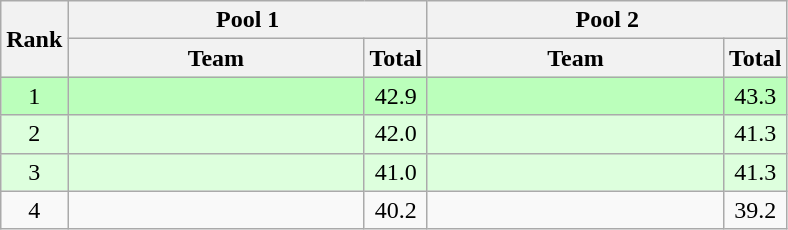<table class="wikitable" style="text-align:center;">
<tr>
<th rowspan=2>Rank</th>
<th colspan=2>Pool 1</th>
<th colspan=2>Pool 2</th>
</tr>
<tr>
<th width=190>Team</th>
<th>Total</th>
<th width=190>Team</th>
<th>Total</th>
</tr>
<tr bgcolor=bbffbb>
<td>1</td>
<td align=left></td>
<td>42.9</td>
<td align=left></td>
<td>43.3</td>
</tr>
<tr bgcolor=ddffdd>
<td>2</td>
<td align=left></td>
<td>42.0</td>
<td align=left></td>
<td>41.3</td>
</tr>
<tr bgcolor=ddffdd>
<td>3</td>
<td align=left></td>
<td>41.0</td>
<td align=left></td>
<td>41.3</td>
</tr>
<tr>
<td>4</td>
<td align=left></td>
<td>40.2</td>
<td align=left></td>
<td>39.2</td>
</tr>
</table>
